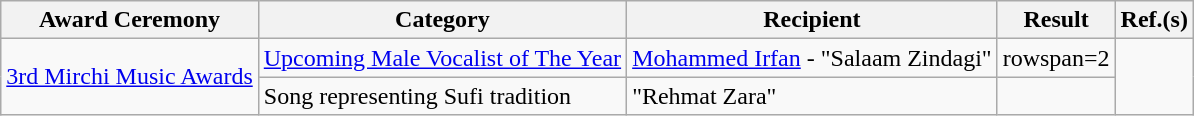<table class="wikitable">
<tr>
<th>Award Ceremony</th>
<th>Category</th>
<th>Recipient</th>
<th>Result</th>
<th>Ref.(s)</th>
</tr>
<tr>
<td rowspan=2><a href='#'>3rd Mirchi Music Awards</a></td>
<td><a href='#'>Upcoming Male Vocalist of The Year</a></td>
<td><a href='#'>Mohammed Irfan</a> - "Salaam Zindagi"</td>
<td>rowspan=2 </td>
<td rowspan=2></td>
</tr>
<tr>
<td>Song representing Sufi tradition</td>
<td>"Rehmat Zara"</td>
</tr>
</table>
